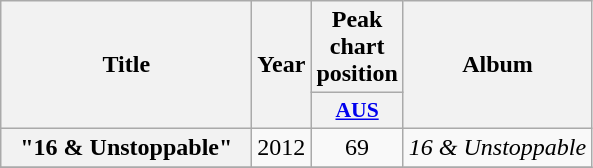<table class="wikitable plainrowheaders" style="text-align:center;" border="1">
<tr>
<th scope="col" rowspan="2" style="width:10em;">Title</th>
<th scope="col" rowspan="2">Year</th>
<th scope="col" colspan="1">Peak<br>chart position</th>
<th scope="col" rowspan="2">Album</th>
</tr>
<tr>
<th scope="col" style="width:3em;font-size:90%;"><a href='#'>AUS</a><br></th>
</tr>
<tr>
<th scope="row">"16 & Unstoppable"</th>
<td>2012</td>
<td>69</td>
<td><em>16 & Unstoppable</em></td>
</tr>
<tr>
</tr>
</table>
